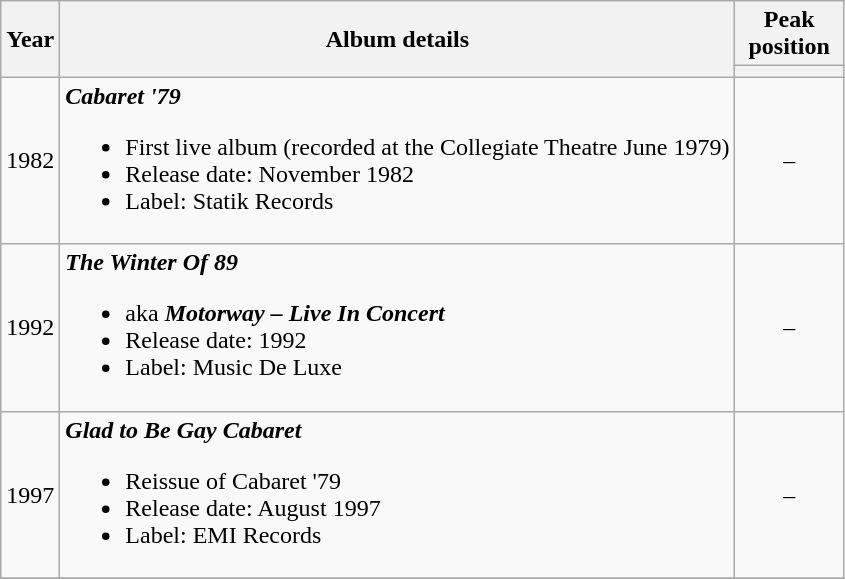<table class="wikitable" style="text-align:center;">
<tr>
<th rowspan="2">Year</th>
<th rowspan="2">Album details</th>
<th colspan="1">Peak<br>position</th>
</tr>
<tr>
<th width="65"></th>
</tr>
<tr>
<td>1982</td>
<td align="left"><strong><em>Cabaret '79</em></strong><br><ul><li>First live album (recorded at the Collegiate Theatre June 1979)</li><li>Release date: November 1982</li><li>Label: Statik Records</li></ul></td>
<td>–</td>
</tr>
<tr>
<td>1992</td>
<td align="left"><strong><em>The Winter Of 89</em></strong><br><ul><li>aka <strong><em>Motorway – Live In Concert</em></strong></li><li>Release date: 1992</li><li>Label: Music De Luxe</li></ul></td>
<td>–</td>
</tr>
<tr>
<td>1997</td>
<td align="left"><strong><em>Glad to Be Gay Cabaret</em></strong><br><ul><li>Reissue of Cabaret '79</li><li>Release date: August 1997</li><li>Label: EMI Records</li></ul></td>
<td>–</td>
</tr>
<tr>
</tr>
</table>
